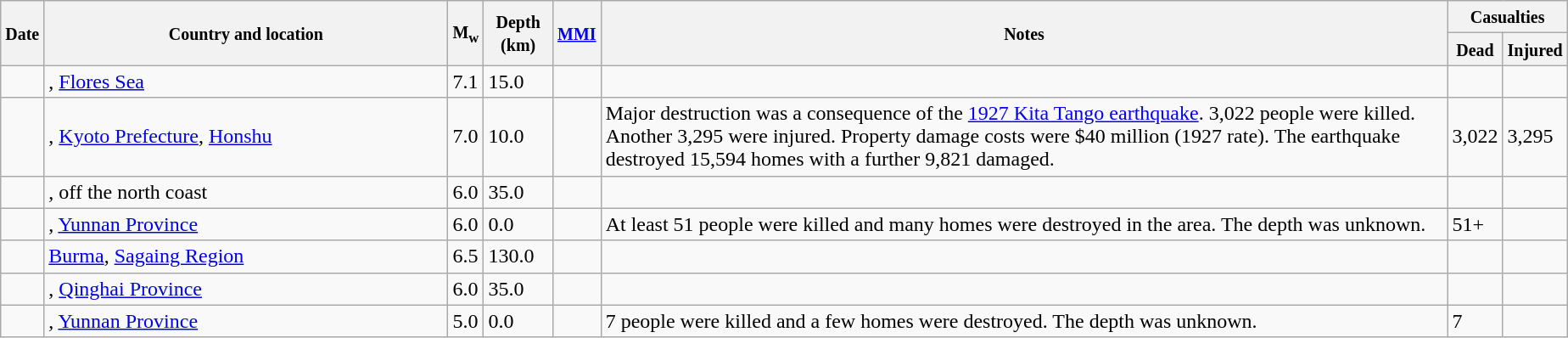<table class="wikitable sortable sort-under" style="border:1px black; margin-left:1em;">
<tr>
<th rowspan="2"><small>Date</small></th>
<th rowspan="2" style="width: 310px"><small>Country and location</small></th>
<th rowspan="2"><small>M<sub>w</sub></small></th>
<th rowspan="2"><small>Depth (km)</small></th>
<th rowspan="2"><small><a href='#'>MMI</a></small></th>
<th rowspan="2" class="unsortable"><small>Notes</small></th>
<th colspan="2"><small>Casualties</small></th>
</tr>
<tr>
<th><small>Dead</small></th>
<th><small>Injured</small></th>
</tr>
<tr>
<td></td>
<td>, <a href='#'>Flores Sea</a></td>
<td>7.1</td>
<td>15.0</td>
<td></td>
<td></td>
<td></td>
<td></td>
</tr>
<tr>
<td></td>
<td>, <a href='#'>Kyoto Prefecture</a>, <a href='#'>Honshu</a></td>
<td>7.0</td>
<td>10.0</td>
<td></td>
<td>Major destruction was a consequence of the <a href='#'>1927 Kita Tango earthquake</a>. 3,022 people were killed. Another 3,295 were injured. Property damage costs were $40 million (1927 rate). The earthquake destroyed 15,594 homes with a further 9,821 damaged.</td>
<td>3,022</td>
<td>3,295</td>
</tr>
<tr>
<td></td>
<td>, off the north coast</td>
<td>6.0</td>
<td>35.0</td>
<td></td>
<td></td>
<td></td>
<td></td>
</tr>
<tr>
<td></td>
<td>, <a href='#'>Yunnan Province</a></td>
<td>6.0</td>
<td>0.0</td>
<td></td>
<td>At least 51 people were killed and many homes were destroyed in the area. The depth was unknown.</td>
<td>51+</td>
<td></td>
</tr>
<tr>
<td></td>
<td> <a href='#'>Burma</a>, <a href='#'>Sagaing Region</a></td>
<td>6.5</td>
<td>130.0</td>
<td></td>
<td></td>
<td></td>
<td></td>
</tr>
<tr>
<td></td>
<td>, <a href='#'>Qinghai Province</a></td>
<td>6.0</td>
<td>35.0</td>
<td></td>
<td></td>
<td></td>
<td></td>
</tr>
<tr>
<td></td>
<td>, <a href='#'>Yunnan Province</a></td>
<td>5.0</td>
<td>0.0</td>
<td></td>
<td>7 people were killed and a few homes were destroyed. The depth was unknown.</td>
<td>7</td>
<td></td>
</tr>
</table>
